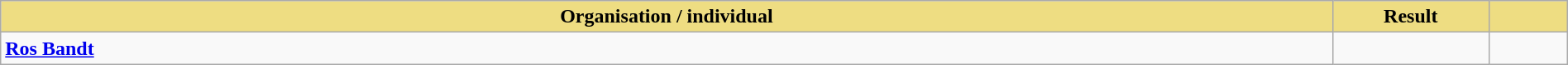<table class="wikitable" width=100%>
<tr>
<th style="width:85%;background:#EEDD82;">Organisation / individual</th>
<th style="width:10%;background:#EEDD82;">Result</th>
<th style="width:5%;background:#EEDD82;"></th>
</tr>
<tr>
<td><strong><a href='#'>Ros Bandt</a></strong></td>
<td></td>
<td></td>
</tr>
</table>
